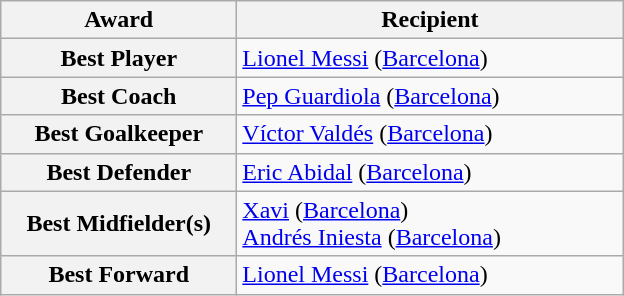<table class="wikitable">
<tr>
<th width="150">Award</th>
<th width="250">Recipient</th>
</tr>
<tr>
<th>Best Player</th>
<td> <a href='#'>Lionel Messi</a> (<a href='#'>Barcelona</a>)</td>
</tr>
<tr>
<th>Best Coach</th>
<td> <a href='#'>Pep Guardiola</a> (<a href='#'>Barcelona</a>)</td>
</tr>
<tr>
<th>Best Goalkeeper</th>
<td> <a href='#'>Víctor Valdés</a> (<a href='#'>Barcelona</a>)</td>
</tr>
<tr>
<th>Best Defender</th>
<td> <a href='#'>Eric Abidal</a> (<a href='#'>Barcelona</a>)</td>
</tr>
<tr>
<th>Best Midfielder(s)</th>
<td> <a href='#'>Xavi</a> (<a href='#'>Barcelona</a>) <br>  <a href='#'>Andrés Iniesta</a> (<a href='#'>Barcelona</a>)</td>
</tr>
<tr>
<th>Best Forward</th>
<td> <a href='#'>Lionel Messi</a> (<a href='#'>Barcelona</a>)</td>
</tr>
</table>
